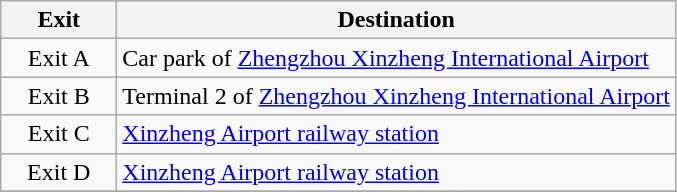<table class="wikitable">
<tr>
<th style="width:70px" colspan="2">Exit</th>
<th>Destination</th>
</tr>
<tr>
<td align="center" colspan="2">Exit A</td>
<td>Car park of <a href='#'>Zhengzhou Xinzheng International Airport</a></td>
</tr>
<tr>
<td align="center" colspan="2">Exit B</td>
<td>Terminal 2 of <a href='#'>Zhengzhou Xinzheng International Airport</a></td>
</tr>
<tr>
<td align="center" colspan="2">Exit C</td>
<td><a href='#'>Xinzheng Airport railway station</a></td>
</tr>
<tr>
<td align="center" colspan="2">Exit D</td>
<td><a href='#'>Xinzheng Airport railway station</a></td>
</tr>
<tr>
</tr>
</table>
